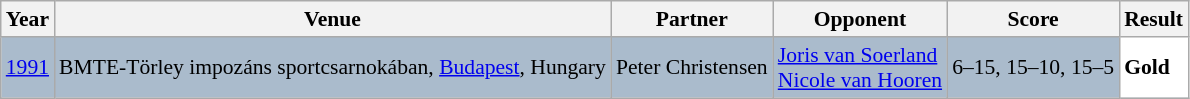<table class="sortable wikitable" style="font-size: 90%;">
<tr>
<th>Year</th>
<th>Venue</th>
<th>Partner</th>
<th>Opponent</th>
<th>Score</th>
<th>Result</th>
</tr>
<tr style="background:#AABBCC">
<td align="center"><a href='#'>1991</a></td>
<td align="left">BMTE-Törley impozáns sportcsarnokában, <a href='#'>Budapest</a>, Hungary</td>
<td align="left"> Peter Christensen</td>
<td align="left"> <a href='#'>Joris van Soerland</a><br> <a href='#'>Nicole van Hooren</a></td>
<td align="left">6–15, 15–10, 15–5</td>
<td style="text-align:left; background:white"> <strong>Gold</strong></td>
</tr>
</table>
